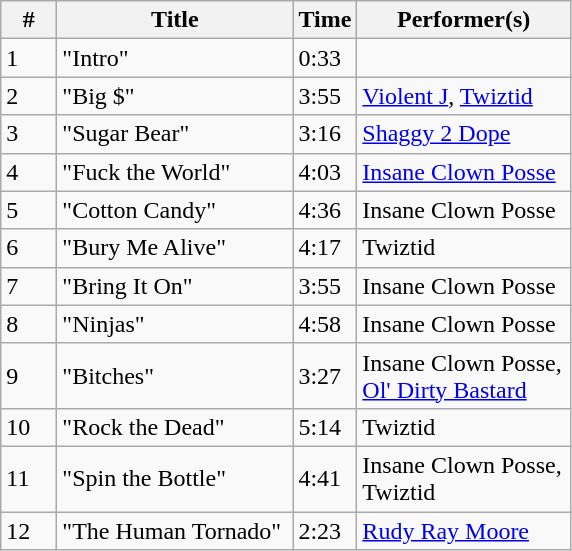<table class="wikitable">
<tr>
<th align="center" width="30">#</th>
<th align="center" width="150">Title</th>
<th align="center" width="20">Time</th>
<th align="center" width="135">Performer(s)</th>
</tr>
<tr>
<td>1</td>
<td>"Intro"</td>
<td>0:33</td>
<td></td>
</tr>
<tr>
<td>2</td>
<td>"Big $"</td>
<td>3:55</td>
<td><a href='#'>Violent J</a>, <a href='#'>Twiztid</a></td>
</tr>
<tr>
<td>3</td>
<td>"Sugar Bear"</td>
<td>3:16</td>
<td><a href='#'>Shaggy 2 Dope</a></td>
</tr>
<tr>
<td>4</td>
<td>"Fuck the World"</td>
<td>4:03</td>
<td><a href='#'>Insane Clown Posse</a></td>
</tr>
<tr>
<td>5</td>
<td>"Cotton Candy"</td>
<td>4:36</td>
<td>Insane Clown Posse</td>
</tr>
<tr>
<td>6</td>
<td>"Bury Me Alive"</td>
<td>4:17</td>
<td>Twiztid</td>
</tr>
<tr>
<td>7</td>
<td>"Bring It On"</td>
<td>3:55</td>
<td>Insane Clown Posse</td>
</tr>
<tr>
<td>8</td>
<td>"Ninjas"</td>
<td>4:58</td>
<td>Insane Clown Posse</td>
</tr>
<tr>
<td>9</td>
<td>"Bitches"</td>
<td>3:27</td>
<td>Insane Clown Posse, <a href='#'>Ol' Dirty Bastard</a></td>
</tr>
<tr>
<td>10</td>
<td>"Rock the Dead"</td>
<td>5:14</td>
<td>Twiztid</td>
</tr>
<tr>
<td>11</td>
<td>"Spin the Bottle"</td>
<td>4:41</td>
<td>Insane Clown Posse, Twiztid</td>
</tr>
<tr>
<td>12</td>
<td>"The Human Tornado"</td>
<td>2:23</td>
<td><a href='#'>Rudy Ray Moore</a></td>
</tr>
</table>
